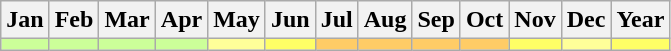<table class="wikitable">
<tr>
<th><strong>Jan</strong></th>
<th><strong>Feb</strong></th>
<th><strong>Mar</strong></th>
<th><strong>Apr</strong></th>
<th><strong>May</strong></th>
<th><strong>Jun</strong></th>
<th><strong>Jul</strong></th>
<th><strong>Aug</strong></th>
<th><strong>Sep</strong></th>
<th><strong>Oct</strong></th>
<th><strong>Nov</strong></th>
<th><strong>Dec</strong></th>
<th><strong>Year</strong></th>
</tr>
<tr>
<td style="background: #CCFF99; color: black;"></td>
<td style="background: #CCFF99; color: black;"></td>
<td style="background: #CCFF99; color: black;"></td>
<td style="background: #CCFF99; color: black;"></td>
<td style="background: #FFFF99; color: black;"></td>
<td style="background: #FFFF66; color: black;"></td>
<td style="background: #FFCC66; color: black;"></td>
<td style="background: #FFCC66; color: black;"></td>
<td style="background: #FFCC66; color: black;"></td>
<td style="background: #FFCC66; color: black;"></td>
<td style="background: #FFFF66; color: black;"></td>
<td style="background: #FFFF99; color: black;"></td>
<td style="background: #FFFF66; color: black;"></td>
</tr>
</table>
